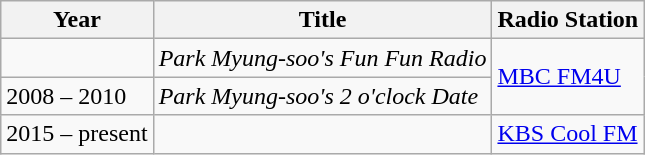<table class="wikitable">
<tr>
<th>Year</th>
<th>Title</th>
<th>Radio Station</th>
</tr>
<tr>
<td></td>
<td><em>Park Myung-soo's Fun Fun Radio</em></td>
<td rowspan=2><a href='#'>MBC FM4U</a></td>
</tr>
<tr>
<td>2008 – 2010</td>
<td><em>Park Myung-soo's 2 o'clock Date</em></td>
</tr>
<tr>
<td>2015 – present</td>
<td><em></em></td>
<td><a href='#'>KBS Cool FM</a></td>
</tr>
</table>
